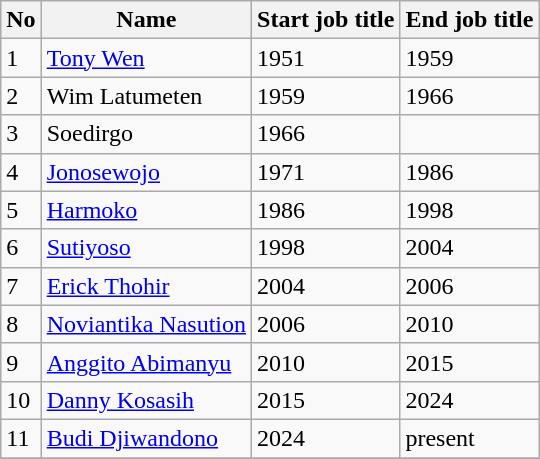<table class="wikitable">
<tr>
<th>No</th>
<th>Name</th>
<th>Start job title</th>
<th>End job title</th>
</tr>
<tr>
<td>1</td>
<td><a href='#'>Tony Wen</a></td>
<td>1951</td>
<td>1959</td>
</tr>
<tr>
<td>2</td>
<td>Wim Latumeten</td>
<td>1959</td>
<td>1966</td>
</tr>
<tr>
<td>3</td>
<td>Soedirgo</td>
<td>1966</td>
<td></td>
</tr>
<tr>
<td>4</td>
<td><a href='#'>Jonosewojo</a></td>
<td>1971</td>
<td>1986</td>
</tr>
<tr>
<td>5</td>
<td><a href='#'>Harmoko</a></td>
<td>1986</td>
<td>1998</td>
</tr>
<tr>
<td>6</td>
<td><a href='#'>Sutiyoso</a></td>
<td>1998</td>
<td>2004</td>
</tr>
<tr>
<td>7</td>
<td><a href='#'>Erick Thohir</a></td>
<td>2004</td>
<td>2006</td>
</tr>
<tr>
<td>8</td>
<td><a href='#'>Noviantika Nasution</a></td>
<td>2006</td>
<td>2010</td>
</tr>
<tr>
<td>9</td>
<td><a href='#'>Anggito Abimanyu</a></td>
<td>2010</td>
<td>2015</td>
</tr>
<tr>
<td>10</td>
<td><a href='#'>Danny Kosasih</a></td>
<td>2015</td>
<td>2024</td>
</tr>
<tr>
<td>11</td>
<td><a href='#'>Budi Djiwandono</a></td>
<td>2024</td>
<td>present</td>
</tr>
<tr>
</tr>
</table>
